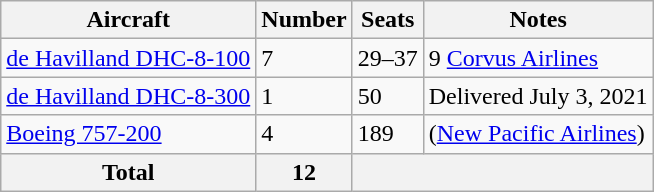<table class="wikitable">
<tr>
<th>Aircraft</th>
<th>Number</th>
<th>Seats</th>
<th>Notes</th>
</tr>
<tr>
<td><a href='#'>de Havilland DHC-8-100</a></td>
<td>7</td>
<td>29–37</td>
<td>9 <a href='#'>Corvus Airlines</a></td>
</tr>
<tr>
<td><a href='#'>de Havilland DHC-8-300</a></td>
<td>1</td>
<td>50</td>
<td>Delivered July 3, 2021</td>
</tr>
<tr>
<td><a href='#'>Boeing 757-200</a></td>
<td>4</td>
<td>189</td>
<td>(<a href='#'>New Pacific Airlines</a>)</td>
</tr>
<tr>
<th>Total</th>
<th>12</th>
<th colspan="2"></th>
</tr>
</table>
